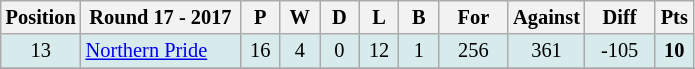<table class="wikitable" style="text-align:center; font-size:85%;">
<tr>
<th width=40 abbr="Position">Position</th>
<th width=100>Round 17 - 2017</th>
<th width=20 abbr="Played">P</th>
<th width=20 abbr="Won">W</th>
<th width=20 abbr="Drawn">D</th>
<th width=20 abbr="Lost">L</th>
<th width=20 abbr="Bye">B</th>
<th width=40 abbr="Points for">For</th>
<th width=40 abbr="Points against">Against</th>
<th width=40 abbr="Points difference">Diff</th>
<th width=20 abbr="Points">Pts</th>
</tr>
<tr style="background: #d7ebed;">
<td>13</td>
<td style="text-align:left;"> <a href='#'>Northern Pride</a></td>
<td>16</td>
<td>4</td>
<td>0</td>
<td>12</td>
<td>1</td>
<td>256</td>
<td>361</td>
<td>-105</td>
<td><strong>10</strong></td>
</tr>
<tr>
</tr>
</table>
